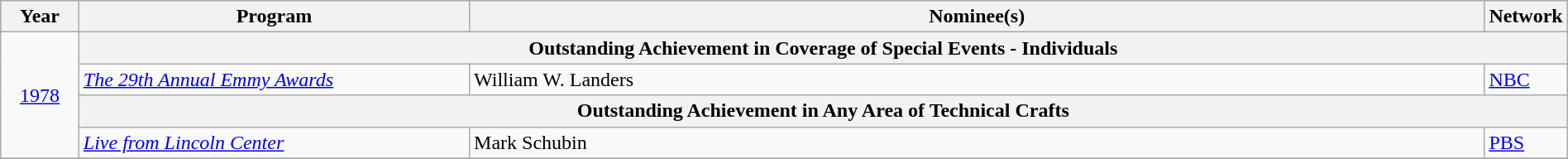<table class="wikitable" style="width:100%">
<tr bgcolor="#bebebe">
<th width="5%">Year</th>
<th width="25%">Program</th>
<th width="65%">Nominee(s)</th>
<th width="5%">Network</th>
</tr>
<tr>
<td rowspan=4 style="text-align:center"><a href='#'>1978</a></td>
<th colspan="4">Outstanding Achievement in Coverage of Special Events - Individuals</th>
</tr>
<tr>
<td><em><a href='#'>The 29th Annual Emmy Awards</a></em></td>
<td>William W. Landers</td>
<td><a href='#'>NBC</a></td>
</tr>
<tr>
<th colspan="4">Outstanding Achievement in Any Area of Technical Crafts</th>
</tr>
<tr>
<td><em><a href='#'>Live from Lincoln Center</a></em></td>
<td>Mark Schubin</td>
<td><a href='#'>PBS</a></td>
</tr>
<tr>
</tr>
</table>
